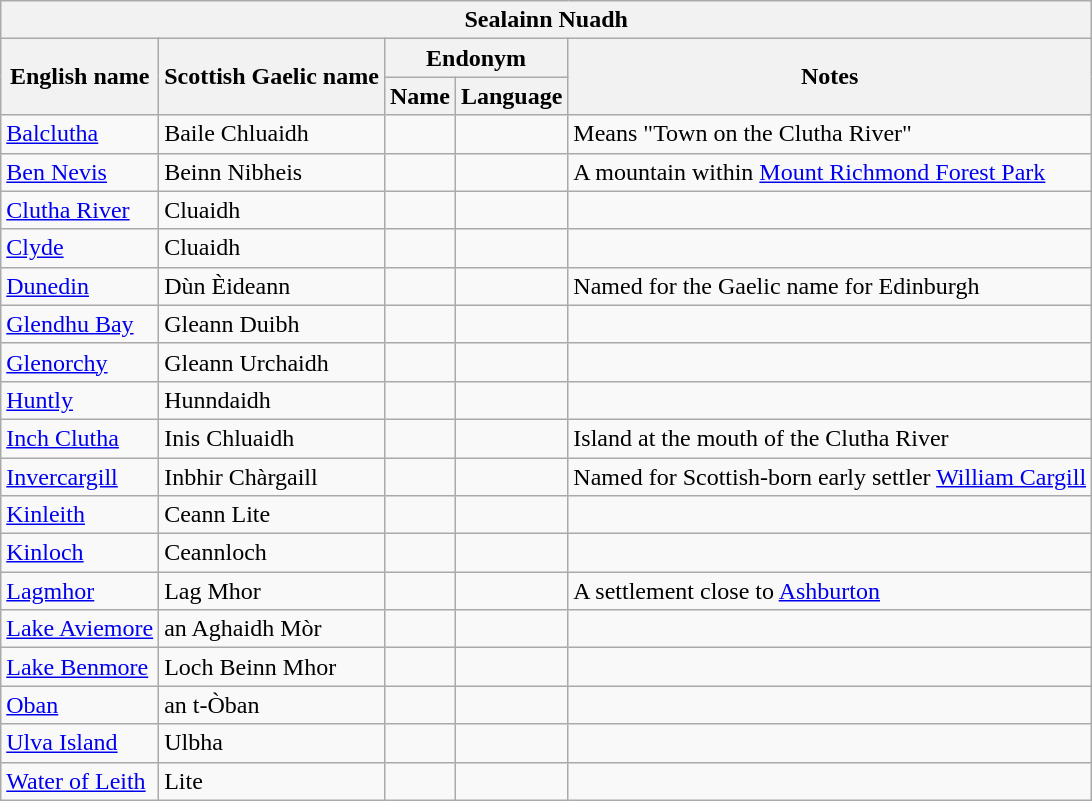<table class="wikitable sortable">
<tr>
<th colspan="5"> Sealainn Nuadh</th>
</tr>
<tr>
<th rowspan="2">English name</th>
<th rowspan="2">Scottish Gaelic name</th>
<th colspan="2">Endonym</th>
<th rowspan="2">Notes</th>
</tr>
<tr>
<th>Name</th>
<th>Language</th>
</tr>
<tr>
<td><a href='#'>Balclutha</a></td>
<td>Baile Chluaidh</td>
<td></td>
<td></td>
<td>Means "Town on the Clutha River"</td>
</tr>
<tr>
<td><a href='#'>Ben Nevis</a></td>
<td>Beinn Nibheis</td>
<td></td>
<td></td>
<td>A mountain within <a href='#'>Mount Richmond Forest Park</a></td>
</tr>
<tr>
<td><a href='#'>Clutha River</a></td>
<td>Cluaidh</td>
<td></td>
<td></td>
<td></td>
</tr>
<tr>
<td><a href='#'>Clyde</a></td>
<td>Cluaidh</td>
<td></td>
<td></td>
<td></td>
</tr>
<tr>
<td><a href='#'>Dunedin</a></td>
<td>Dùn Èideann</td>
<td></td>
<td></td>
<td>Named for the Gaelic name for Edinburgh</td>
</tr>
<tr>
<td><a href='#'>Glendhu Bay</a></td>
<td>Gleann Duibh</td>
<td></td>
<td></td>
<td></td>
</tr>
<tr>
<td><a href='#'>Glenorchy</a></td>
<td>Gleann Urchaidh</td>
<td></td>
<td></td>
<td></td>
</tr>
<tr>
<td><a href='#'>Huntly</a></td>
<td>Hunndaidh</td>
<td></td>
<td></td>
<td></td>
</tr>
<tr>
<td><a href='#'>Inch Clutha</a></td>
<td>Inis Chluaidh</td>
<td></td>
<td></td>
<td>Island at the mouth of the Clutha River</td>
</tr>
<tr>
<td><a href='#'>Invercargill</a></td>
<td>Inbhir Chàrgaill</td>
<td></td>
<td></td>
<td>Named for Scottish-born early settler <a href='#'>William Cargill</a></td>
</tr>
<tr>
<td><a href='#'>Kinleith</a></td>
<td>Ceann Lite</td>
<td></td>
<td></td>
<td></td>
</tr>
<tr>
<td><a href='#'>Kinloch</a></td>
<td>Ceannloch</td>
<td></td>
<td></td>
<td></td>
</tr>
<tr>
<td><a href='#'>Lagmhor</a></td>
<td>Lag Mhor</td>
<td></td>
<td></td>
<td>A settlement close to <a href='#'>Ashburton</a></td>
</tr>
<tr>
<td><a href='#'>Lake Aviemore</a></td>
<td>an Aghaidh Mòr</td>
<td></td>
<td></td>
<td></td>
</tr>
<tr>
<td><a href='#'>Lake Benmore</a></td>
<td>Loch Beinn Mhor</td>
<td></td>
<td></td>
<td></td>
</tr>
<tr>
<td><a href='#'>Oban</a></td>
<td>an t-Òban</td>
<td></td>
<td></td>
<td></td>
</tr>
<tr>
<td><a href='#'>Ulva Island</a></td>
<td>Ulbha</td>
<td></td>
<td></td>
<td></td>
</tr>
<tr>
<td><a href='#'>Water of Leith</a></td>
<td>Lite</td>
<td></td>
<td></td>
<td></td>
</tr>
</table>
